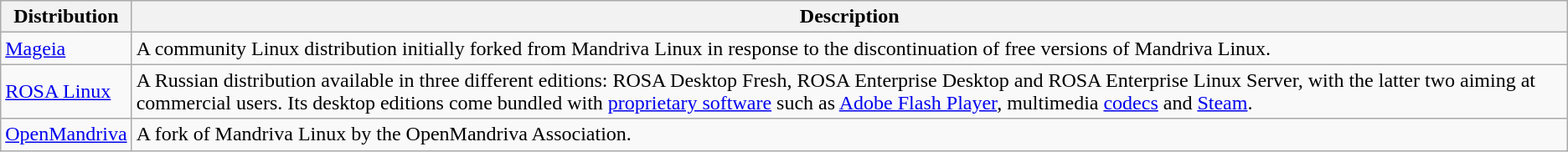<table class="wikitable">
<tr>
<th>Distribution</th>
<th>Description</th>
</tr>
<tr>
<td><a href='#'>Mageia</a></td>
<td>A community Linux distribution initially forked from Mandriva Linux in response to the discontinuation of free versions of Mandriva Linux.</td>
</tr>
<tr>
<td><a href='#'>ROSA Linux</a></td>
<td>A Russian distribution available in three different editions: ROSA Desktop Fresh, ROSA Enterprise Desktop and ROSA Enterprise Linux Server, with the latter two aiming at commercial users. Its desktop editions come bundled with <a href='#'>proprietary software</a> such as <a href='#'>Adobe Flash Player</a>, multimedia <a href='#'>codecs</a> and <a href='#'>Steam</a>.</td>
</tr>
<tr>
<td><a href='#'>OpenMandriva</a></td>
<td>A fork of Mandriva Linux by the OpenMandriva Association.</td>
</tr>
</table>
